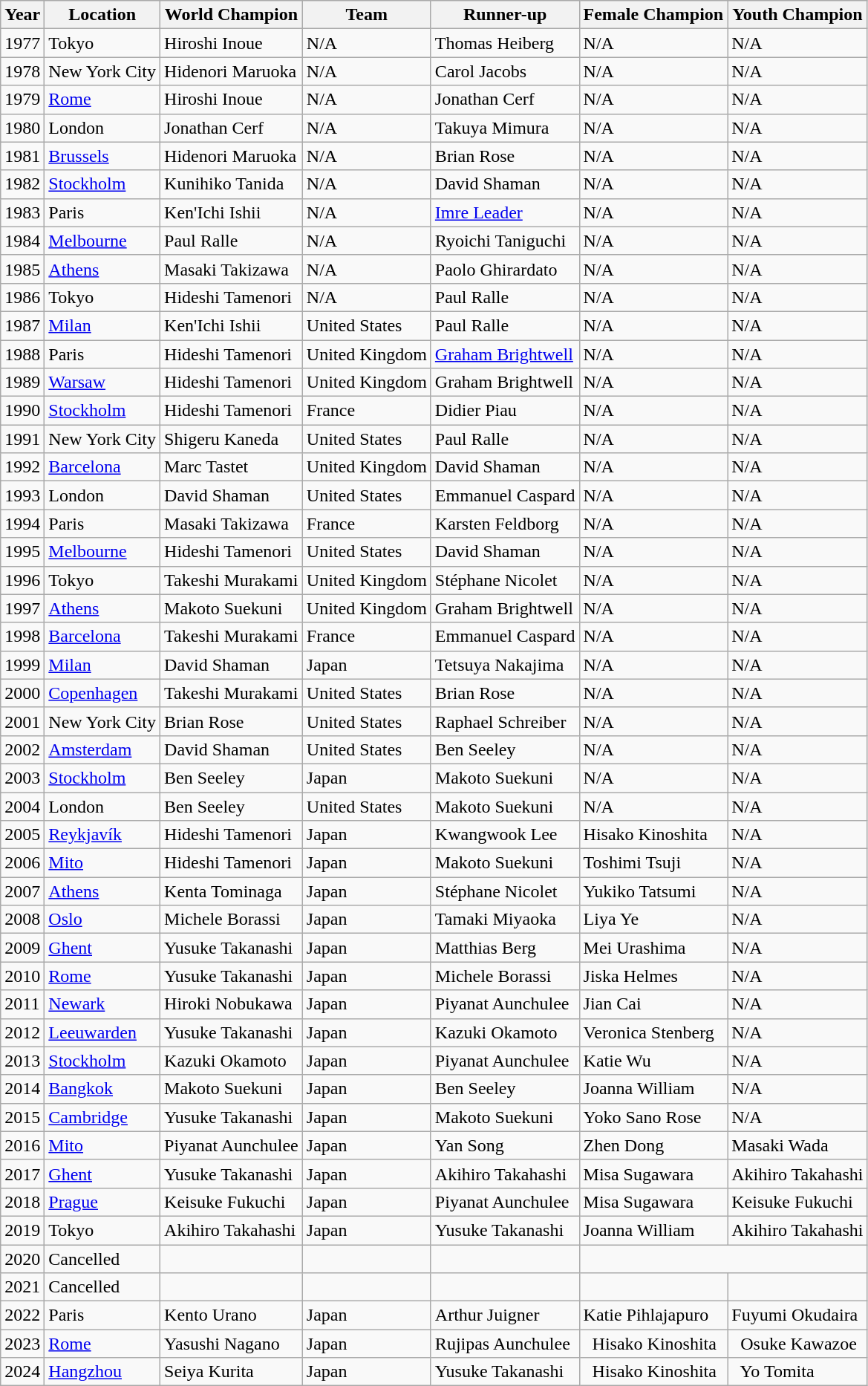<table class="wikitable">
<tr>
<th>Year</th>
<th>Location</th>
<th>World Champion</th>
<th>Team</th>
<th>Runner-up</th>
<th>Female Champion</th>
<th>Youth Champion</th>
</tr>
<tr>
<td>1977</td>
<td>Tokyo</td>
<td> Hiroshi Inoue</td>
<td>N/A</td>
<td> Thomas Heiberg</td>
<td>N/A</td>
<td>N/A</td>
</tr>
<tr>
<td>1978</td>
<td>New York City</td>
<td> Hidenori Maruoka</td>
<td>N/A</td>
<td> Carol Jacobs</td>
<td>N/A</td>
<td>N/A</td>
</tr>
<tr>
<td>1979</td>
<td><a href='#'>Rome</a></td>
<td> Hiroshi Inoue</td>
<td>N/A</td>
<td> Jonathan Cerf</td>
<td>N/A</td>
<td>N/A</td>
</tr>
<tr>
<td>1980</td>
<td>London</td>
<td> Jonathan Cerf</td>
<td>N/A</td>
<td> Takuya Mimura</td>
<td>N/A</td>
<td>N/A</td>
</tr>
<tr>
<td>1981</td>
<td><a href='#'>Brussels</a></td>
<td> Hidenori Maruoka</td>
<td>N/A</td>
<td> Brian Rose</td>
<td>N/A</td>
<td>N/A</td>
</tr>
<tr>
<td>1982</td>
<td><a href='#'>Stockholm</a></td>
<td> Kunihiko Tanida</td>
<td>N/A</td>
<td> David Shaman</td>
<td>N/A</td>
<td>N/A</td>
</tr>
<tr>
<td>1983</td>
<td>Paris</td>
<td> Ken'Ichi Ishii</td>
<td>N/A</td>
<td> <a href='#'>Imre Leader</a></td>
<td>N/A</td>
<td>N/A</td>
</tr>
<tr>
<td>1984</td>
<td><a href='#'>Melbourne</a></td>
<td> Paul Ralle</td>
<td>N/A</td>
<td> Ryoichi Taniguchi</td>
<td>N/A</td>
<td>N/A</td>
</tr>
<tr>
<td>1985</td>
<td><a href='#'>Athens</a></td>
<td> Masaki Takizawa</td>
<td>N/A</td>
<td> Paolo Ghirardato</td>
<td>N/A</td>
<td>N/A</td>
</tr>
<tr>
<td>1986</td>
<td>Tokyo</td>
<td> Hideshi Tamenori</td>
<td>N/A</td>
<td> Paul Ralle</td>
<td>N/A</td>
<td>N/A</td>
</tr>
<tr>
<td>1987</td>
<td><a href='#'>Milan</a></td>
<td> Ken'Ichi Ishii</td>
<td> United States</td>
<td> Paul Ralle</td>
<td>N/A</td>
<td>N/A</td>
</tr>
<tr>
<td>1988</td>
<td>Paris</td>
<td> Hideshi Tamenori</td>
<td> United Kingdom</td>
<td> <a href='#'>Graham Brightwell</a></td>
<td>N/A</td>
<td>N/A</td>
</tr>
<tr>
<td>1989</td>
<td><a href='#'>Warsaw</a></td>
<td> Hideshi Tamenori</td>
<td> United Kingdom</td>
<td> Graham Brightwell</td>
<td>N/A</td>
<td>N/A</td>
</tr>
<tr>
<td>1990</td>
<td><a href='#'>Stockholm</a></td>
<td> Hideshi Tamenori</td>
<td> France</td>
<td> Didier Piau</td>
<td>N/A</td>
<td>N/A</td>
</tr>
<tr>
<td>1991</td>
<td>New York City</td>
<td> Shigeru Kaneda</td>
<td> United States</td>
<td> Paul Ralle</td>
<td>N/A</td>
<td>N/A</td>
</tr>
<tr>
<td>1992</td>
<td><a href='#'>Barcelona</a></td>
<td> Marc Tastet</td>
<td> United Kingdom</td>
<td> David Shaman</td>
<td>N/A</td>
<td>N/A</td>
</tr>
<tr>
<td>1993</td>
<td>London</td>
<td> David Shaman</td>
<td> United States</td>
<td> Emmanuel Caspard</td>
<td>N/A</td>
<td>N/A</td>
</tr>
<tr>
<td>1994</td>
<td>Paris</td>
<td> Masaki Takizawa</td>
<td> France</td>
<td> Karsten Feldborg</td>
<td>N/A</td>
<td>N/A</td>
</tr>
<tr>
<td>1995</td>
<td><a href='#'>Melbourne</a></td>
<td> Hideshi Tamenori</td>
<td> United States</td>
<td> David Shaman</td>
<td>N/A</td>
<td>N/A</td>
</tr>
<tr>
<td>1996</td>
<td>Tokyo</td>
<td> Takeshi Murakami</td>
<td> United Kingdom</td>
<td> Stéphane Nicolet</td>
<td>N/A</td>
<td>N/A</td>
</tr>
<tr>
<td>1997</td>
<td><a href='#'>Athens</a></td>
<td> Makoto Suekuni</td>
<td> United Kingdom</td>
<td> Graham Brightwell</td>
<td>N/A</td>
<td>N/A</td>
</tr>
<tr>
<td>1998</td>
<td><a href='#'>Barcelona</a></td>
<td> Takeshi Murakami</td>
<td> France</td>
<td> Emmanuel Caspard</td>
<td>N/A</td>
<td>N/A</td>
</tr>
<tr>
<td>1999</td>
<td><a href='#'>Milan</a></td>
<td> David Shaman</td>
<td> Japan</td>
<td> Tetsuya Nakajima</td>
<td>N/A</td>
<td>N/A</td>
</tr>
<tr>
<td>2000</td>
<td><a href='#'>Copenhagen</a></td>
<td> Takeshi Murakami</td>
<td> United States</td>
<td> Brian Rose</td>
<td>N/A</td>
<td>N/A</td>
</tr>
<tr>
<td>2001</td>
<td>New York City</td>
<td> Brian Rose</td>
<td> United States</td>
<td> Raphael Schreiber</td>
<td>N/A</td>
<td>N/A</td>
</tr>
<tr>
<td>2002</td>
<td><a href='#'>Amsterdam</a></td>
<td> David Shaman</td>
<td> United States</td>
<td> Ben Seeley</td>
<td>N/A</td>
<td>N/A</td>
</tr>
<tr>
<td>2003</td>
<td><a href='#'>Stockholm</a></td>
<td> Ben Seeley</td>
<td> Japan</td>
<td> Makoto Suekuni</td>
<td>N/A</td>
<td>N/A</td>
</tr>
<tr>
<td>2004</td>
<td>London</td>
<td> Ben Seeley</td>
<td> United States</td>
<td> Makoto Suekuni</td>
<td>N/A</td>
<td>N/A</td>
</tr>
<tr>
<td>2005</td>
<td><a href='#'>Reykjavík</a></td>
<td> Hideshi Tamenori</td>
<td> Japan</td>
<td> Kwangwook Lee</td>
<td> Hisako Kinoshita</td>
<td>N/A</td>
</tr>
<tr>
<td>2006</td>
<td><a href='#'>Mito</a></td>
<td> Hideshi Tamenori</td>
<td> Japan</td>
<td> Makoto Suekuni</td>
<td> Toshimi Tsuji</td>
<td>N/A</td>
</tr>
<tr>
<td>2007</td>
<td><a href='#'>Athens</a></td>
<td> Kenta Tominaga</td>
<td> Japan</td>
<td> Stéphane Nicolet</td>
<td> Yukiko Tatsumi</td>
<td>N/A</td>
</tr>
<tr>
<td>2008</td>
<td><a href='#'>Oslo</a></td>
<td> Michele Borassi</td>
<td> Japan</td>
<td> Tamaki Miyaoka</td>
<td> Liya Ye</td>
<td>N/A</td>
</tr>
<tr>
<td>2009</td>
<td><a href='#'>Ghent</a></td>
<td> Yusuke Takanashi</td>
<td> Japan</td>
<td> Matthias Berg</td>
<td> Mei Urashima</td>
<td>N/A</td>
</tr>
<tr>
<td>2010</td>
<td><a href='#'>Rome</a></td>
<td> Yusuke Takanashi</td>
<td> Japan</td>
<td> Michele Borassi</td>
<td> Jiska Helmes</td>
<td>N/A</td>
</tr>
<tr>
<td>2011</td>
<td><a href='#'>Newark</a></td>
<td> Hiroki Nobukawa</td>
<td> Japan</td>
<td> Piyanat Aunchulee</td>
<td> Jian Cai</td>
<td>N/A</td>
</tr>
<tr>
<td>2012</td>
<td><a href='#'>Leeuwarden</a></td>
<td> Yusuke Takanashi</td>
<td> Japan</td>
<td> Kazuki Okamoto</td>
<td> Veronica Stenberg</td>
<td>N/A</td>
</tr>
<tr>
<td>2013</td>
<td><a href='#'>Stockholm</a></td>
<td> Kazuki Okamoto</td>
<td> Japan</td>
<td> Piyanat Aunchulee</td>
<td> Katie Wu</td>
<td>N/A</td>
</tr>
<tr>
<td>2014</td>
<td><a href='#'>Bangkok</a></td>
<td> Makoto Suekuni</td>
<td> Japan</td>
<td> Ben Seeley</td>
<td> Joanna William</td>
<td>N/A</td>
</tr>
<tr>
<td>2015</td>
<td><a href='#'>Cambridge</a></td>
<td> Yusuke Takanashi</td>
<td> Japan</td>
<td> Makoto Suekuni</td>
<td> Yoko Sano Rose</td>
<td>N/A</td>
</tr>
<tr>
<td>2016</td>
<td><a href='#'>Mito</a></td>
<td> Piyanat Aunchulee</td>
<td> Japan</td>
<td> Yan Song</td>
<td> Zhen Dong</td>
<td> Masaki Wada</td>
</tr>
<tr>
<td>2017</td>
<td><a href='#'>Ghent</a></td>
<td> Yusuke Takanashi</td>
<td> Japan</td>
<td> Akihiro Takahashi</td>
<td> Misa Sugawara</td>
<td> Akihiro Takahashi</td>
</tr>
<tr>
<td>2018</td>
<td><a href='#'>Prague</a></td>
<td> Keisuke Fukuchi</td>
<td> Japan</td>
<td> Piyanat Aunchulee</td>
<td> Misa Sugawara</td>
<td> Keisuke Fukuchi</td>
</tr>
<tr>
<td>2019</td>
<td>Tokyo</td>
<td> Akihiro Takahashi</td>
<td> Japan</td>
<td> Yusuke Takanashi</td>
<td> Joanna William</td>
<td> Akihiro Takahashi</td>
</tr>
<tr>
<td>2020</td>
<td>Cancelled</td>
<td></td>
<td></td>
<td></td>
</tr>
<tr>
<td>2021</td>
<td>Cancelled</td>
<td></td>
<td></td>
<td></td>
<td></td>
<td></td>
</tr>
<tr>
<td>2022</td>
<td>Paris</td>
<td> Kento Urano</td>
<td> Japan</td>
<td> Arthur Juigner</td>
<td> Katie Pihlajapuro</td>
<td> Fuyumi Okudaira</td>
</tr>
<tr>
<td>2023</td>
<td><a href='#'>Rome</a></td>
<td> Yasushi Nagano</td>
<td> Japan</td>
<td> Rujipas Aunchulee</td>
<td>  Hisako Kinoshita</td>
<td>  Osuke Kawazoe</td>
</tr>
<tr>
<td>2024</td>
<td><a href='#'>Hangzhou</a></td>
<td> Seiya Kurita</td>
<td> Japan</td>
<td> Yusuke Takanashi</td>
<td>  Hisako Kinoshita</td>
<td>  Yo Tomita</td>
</tr>
</table>
